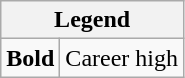<table class="wikitable">
<tr>
<th colspan="2">Legend</th>
</tr>
<tr>
<td><strong>Bold</strong></td>
<td>Career high</td>
</tr>
</table>
